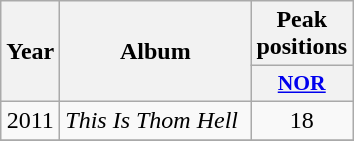<table class="wikitable">
<tr>
<th align="center" rowspan="2" width="10">Year</th>
<th align="center" rowspan="2" width="120">Album</th>
<th align="center" colspan="1" width="20">Peak positions</th>
</tr>
<tr>
<th scope="col" style="width:3em;font-size:90%;"><a href='#'>NOR</a><br></th>
</tr>
<tr>
<td style="text-align:center;">2011</td>
<td><em>This Is Thom Hell</em></td>
<td style="text-align:center;">18</td>
</tr>
<tr>
</tr>
</table>
